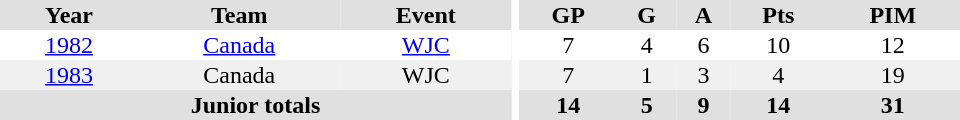<table border="0" cellpadding="1" cellspacing="0" ID="Table3" style="text-align:center; width:40em">
<tr ALIGN="center" bgcolor="#e0e0e0">
<th>Year</th>
<th>Team</th>
<th>Event</th>
<th rowspan="99" bgcolor="#ffffff"></th>
<th>GP</th>
<th>G</th>
<th>A</th>
<th>Pts</th>
<th>PIM</th>
</tr>
<tr>
<td><a href='#'>1982</a></td>
<td><a href='#'>Canada</a></td>
<td><a href='#'>WJC</a></td>
<td>7</td>
<td>4</td>
<td>6</td>
<td>10</td>
<td>12</td>
</tr>
<tr bgcolor="#f0f0f0">
<td><a href='#'>1983</a></td>
<td>Canada</td>
<td>WJC</td>
<td>7</td>
<td>1</td>
<td>3</td>
<td>4</td>
<td>19</td>
</tr>
<tr bgcolor="#e0e0e0">
<th colspan="3">Junior totals</th>
<th>14</th>
<th>5</th>
<th>9</th>
<th>14</th>
<th>31</th>
</tr>
</table>
